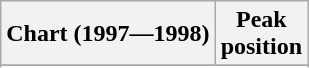<table class="wikitable sortable">
<tr>
<th>Chart (1997—1998)</th>
<th>Peak<br>position</th>
</tr>
<tr>
</tr>
<tr>
</tr>
<tr>
</tr>
<tr>
</tr>
<tr>
</tr>
<tr>
</tr>
<tr>
</tr>
<tr>
</tr>
</table>
